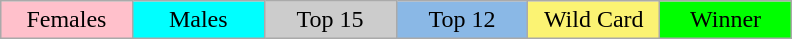<table class="wikitable" style="margin:1em auto; text-align:center;">
<tr>
<td style="background:pink; width:14%;">Females</td>
<td style="background:cyan; width:14%;">Males</td>
<td style="background:#ccc; width:14%;">Top 15</td>
<td style="background:#8ab8e6; width:14%;">Top 12</td>
<td style="background:#FBF373;" width="14%">Wild Card</td>
<td style="background:lime; width:14%;">Winner</td>
</tr>
</table>
